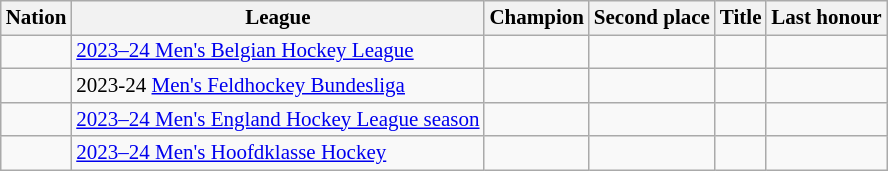<table class=wikitable style="font-size:14px">
<tr>
<th>Nation</th>
<th>League</th>
<th>Champion</th>
<th>Second place</th>
<th data-sort-type="number">Title</th>
<th>Last honour</th>
</tr>
<tr>
<td></td>
<td><a href='#'>2023–24 Men's Belgian Hockey League</a></td>
<td></td>
<td></td>
<td></td>
<td></td>
</tr>
<tr>
<td></td>
<td>2023-24 <a href='#'>Men's Feldhockey Bundesliga</a></td>
<td></td>
<td></td>
<td></td>
<td></td>
</tr>
<tr>
<td></td>
<td><a href='#'>2023–24 Men's England Hockey League season</a></td>
<td></td>
<td></td>
<td></td>
<td></td>
</tr>
<tr>
<td></td>
<td><a href='#'>2023–24 Men's Hoofdklasse Hockey</a></td>
<td></td>
<td></td>
<td></td>
<td></td>
</tr>
</table>
